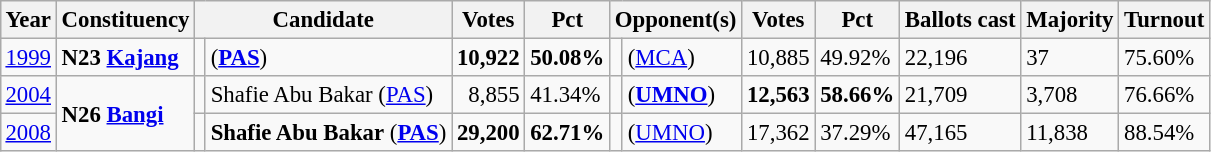<table class="wikitable" style="margin:0.5em ; font-size:95%">
<tr>
<th>Year</th>
<th>Constituency</th>
<th colspan=2>Candidate</th>
<th>Votes</th>
<th>Pct</th>
<th colspan=2>Opponent(s)</th>
<th>Votes</th>
<th>Pct</th>
<th>Ballots cast</th>
<th>Majority</th>
<th>Turnout</th>
</tr>
<tr>
<td><a href='#'>1999</a></td>
<td><strong>N23 <a href='#'>Kajang</a></strong></td>
<td></td>
<td> (<a href='#'><strong>PAS</strong></a>)</td>
<td align=right><strong>10,922</strong></td>
<td><strong>50.08%</strong></td>
<td></td>
<td> (<a href='#'>MCA</a>)</td>
<td align=right>10,885</td>
<td>49.92%</td>
<td>22,196</td>
<td>37</td>
<td>75.60%</td>
</tr>
<tr>
<td><a href='#'>2004</a></td>
<td rowspan=2><strong>N26 <a href='#'>Bangi</a></strong></td>
<td></td>
<td>Shafie Abu Bakar (<a href='#'>PAS</a>)</td>
<td align=right>8,855</td>
<td>41.34%</td>
<td></td>
<td> (<a href='#'><strong>UMNO</strong></a>)</td>
<td align=right><strong>12,563</strong></td>
<td><strong>58.66%</strong></td>
<td>21,709</td>
<td>3,708</td>
<td>76.66%</td>
</tr>
<tr>
<td><a href='#'>2008</a></td>
<td></td>
<td><strong>Shafie Abu Bakar</strong> (<a href='#'><strong>PAS</strong></a>)</td>
<td align=right><strong>29,200</strong></td>
<td><strong>62.71%</strong></td>
<td></td>
<td> (<a href='#'>UMNO</a>)</td>
<td align=right>17,362</td>
<td>37.29%</td>
<td>47,165</td>
<td>11,838</td>
<td>88.54%</td>
</tr>
</table>
